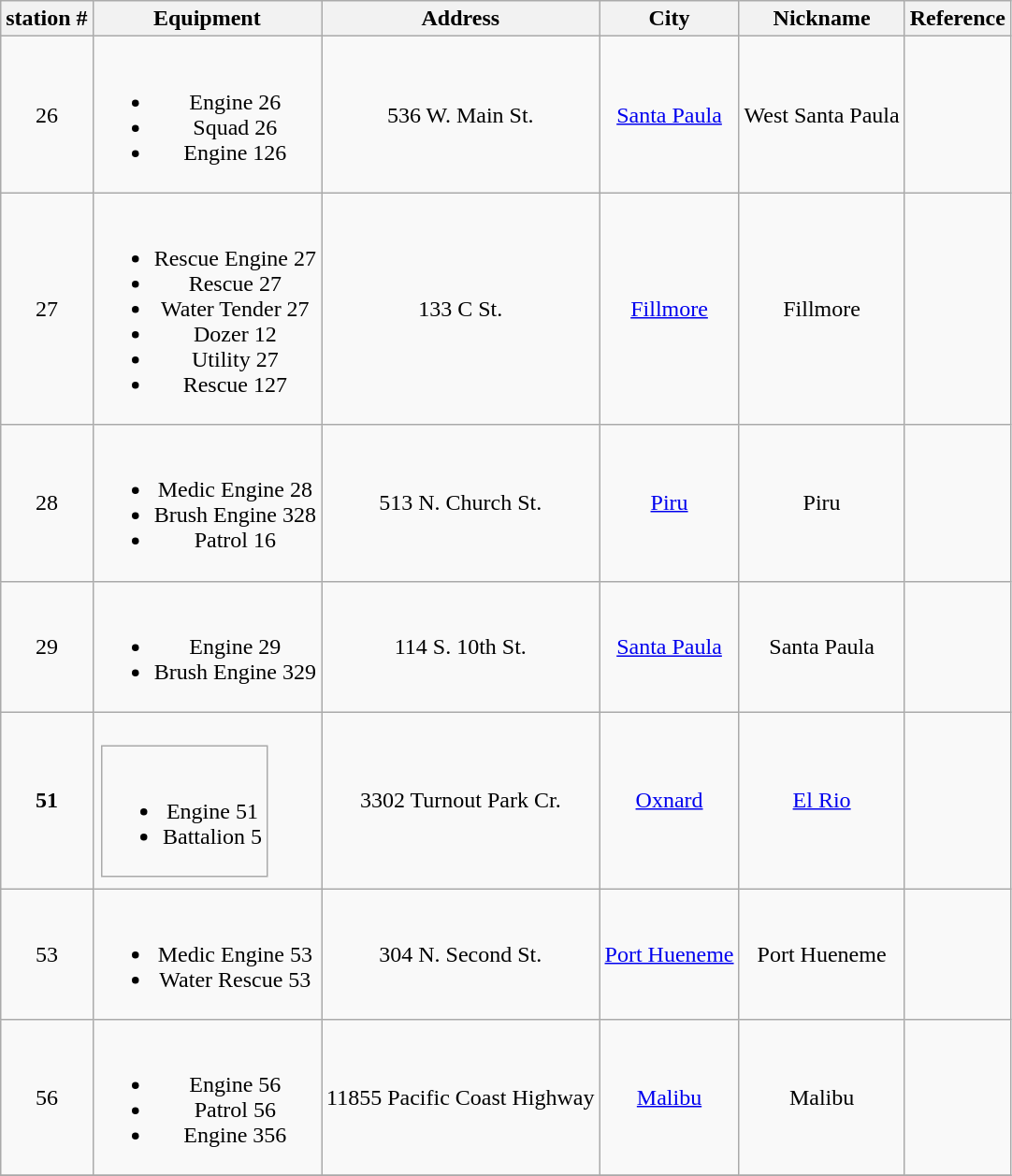<table class="wikitable" style="text-align: center;">
<tr valign="bottom">
<th>station #</th>
<th>Equipment</th>
<th>Address</th>
<th>City</th>
<th>Nickname</th>
<th>Reference</th>
</tr>
<tr>
<td>26</td>
<td><br><ul><li>Engine 26</li><li>Squad 26</li><li>Engine 126</li></ul></td>
<td>536 W. Main St.</td>
<td><a href='#'>Santa Paula</a></td>
<td>West Santa Paula</td>
<td></td>
</tr>
<tr>
<td>27</td>
<td><br><ul><li>Rescue Engine 27</li><li>Rescue 27</li><li>Water Tender 27</li><li>Dozer 12</li><li>Utility 27</li><li>Rescue 127</li></ul></td>
<td>133 C St.</td>
<td><a href='#'>Fillmore</a></td>
<td>Fillmore</td>
<td></td>
</tr>
<tr>
<td>28</td>
<td><br><ul><li>Medic Engine 28</li><li>Brush Engine 328</li><li>Patrol 16</li></ul></td>
<td>513 N. Church St.</td>
<td><a href='#'>Piru</a></td>
<td>Piru</td>
<td></td>
</tr>
<tr>
<td>29</td>
<td><br><ul><li>Engine 29</li><li>Brush Engine 329</li></ul></td>
<td>114 S. 10th St.</td>
<td><a href='#'>Santa Paula</a></td>
<td>Santa Paula</td>
<td></td>
</tr>
<tr>
<td><strong>51</strong></td>
<td><br><table>
<tr>
<td><br><ul><li>Engine 51</li><li>Battalion 5</li></ul></td>
</tr>
<tr>
</tr>
</table>
</td>
<td>3302 Turnout Park Cr.</td>
<td><a href='#'>Oxnard</a></td>
<td><a href='#'>El Rio</a></td>
<td></td>
</tr>
<tr>
<td>53</td>
<td><br><ul><li>Medic Engine 53</li><li>Water Rescue 53</li></ul></td>
<td>304 N. Second St.</td>
<td><a href='#'>Port Hueneme</a></td>
<td>Port Hueneme</td>
<td></td>
</tr>
<tr>
<td>56</td>
<td><br><ul><li>Engine 56</li><li>Patrol 56</li><li>Engine 356</li></ul></td>
<td>11855 Pacific Coast Highway</td>
<td><a href='#'>Malibu</a></td>
<td>Malibu</td>
<td></td>
</tr>
<tr>
</tr>
</table>
